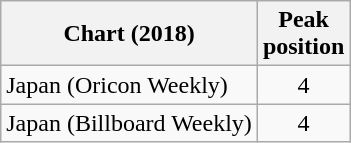<table class="wikitable">
<tr>
<th>Chart (2018)</th>
<th>Peak<br>position</th>
</tr>
<tr>
<td>Japan (Oricon Weekly)</td>
<td align="center">4</td>
</tr>
<tr>
<td>Japan (Billboard Weekly)</td>
<td align="center">4</td>
</tr>
</table>
